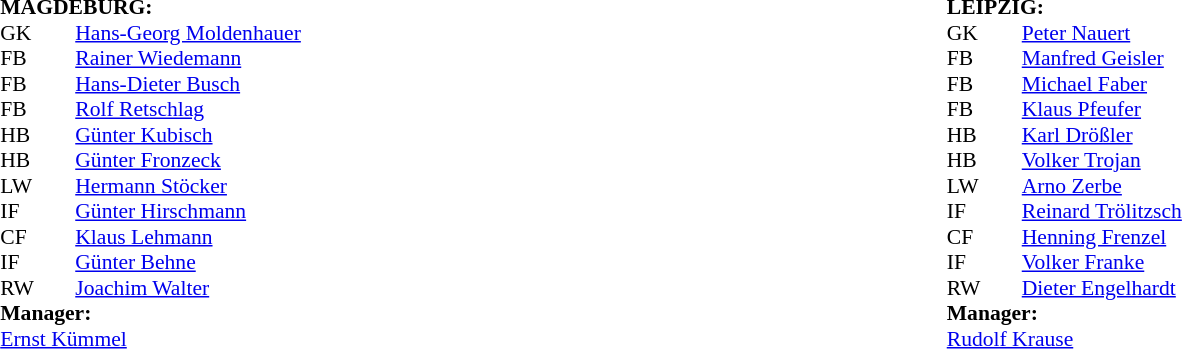<table width="100%">
<tr>
<td valign="top" width="50%"><br><table style="font-size: 90%" cellspacing="0" cellpadding="0" align="center">
<tr>
<td colspan="4"><strong>MAGDEBURG:</strong></td>
</tr>
<tr>
<th width="25"></th>
<th width="25"></th>
<th width="200"></th>
<th></th>
</tr>
<tr>
<td>GK</td>
<td></td>
<td> <a href='#'>Hans-Georg Moldenhauer</a></td>
</tr>
<tr>
<td>FB</td>
<td></td>
<td> <a href='#'>Rainer Wiedemann</a></td>
</tr>
<tr>
<td>FB</td>
<td></td>
<td> <a href='#'>Hans-Dieter Busch</a></td>
</tr>
<tr>
<td>FB</td>
<td></td>
<td> <a href='#'>Rolf Retschlag</a></td>
</tr>
<tr>
<td>HB</td>
<td></td>
<td> <a href='#'>Günter Kubisch</a></td>
</tr>
<tr>
<td>HB</td>
<td></td>
<td> <a href='#'>Günter Fronzeck</a></td>
</tr>
<tr>
<td>LW</td>
<td></td>
<td> <a href='#'>Hermann Stöcker</a></td>
</tr>
<tr>
<td>IF</td>
<td></td>
<td> <a href='#'>Günter Hirschmann</a></td>
</tr>
<tr>
<td>CF</td>
<td></td>
<td> <a href='#'>Klaus Lehmann</a></td>
</tr>
<tr>
<td>IF</td>
<td></td>
<td> <a href='#'>Günter Behne</a></td>
</tr>
<tr>
<td>RW</td>
<td></td>
<td> <a href='#'>Joachim Walter</a></td>
</tr>
<tr>
<td colspan=4><strong>Manager:</strong></td>
</tr>
<tr>
<td colspan="4"> <a href='#'>Ernst Kümmel</a></td>
</tr>
</table>
</td>
<td valign="top" width="50%"><br><table style="font-size: 90%" cellspacing="0" cellpadding="0" align=center>
<tr>
<td colspan="4"><strong>LEIPZIG:</strong></td>
</tr>
<tr>
<th width="25"></th>
<th width="25"></th>
<th width="200"></th>
<th></th>
</tr>
<tr>
<td>GK</td>
<td></td>
<td> <a href='#'>Peter Nauert</a></td>
</tr>
<tr>
<td>FB</td>
<td></td>
<td> <a href='#'>Manfred Geisler</a></td>
</tr>
<tr>
<td>FB</td>
<td></td>
<td> <a href='#'>Michael Faber</a></td>
</tr>
<tr>
<td>FB</td>
<td></td>
<td> <a href='#'>Klaus Pfeufer</a></td>
</tr>
<tr>
<td>HB</td>
<td></td>
<td> <a href='#'>Karl Drößler</a></td>
</tr>
<tr>
<td>HB</td>
<td></td>
<td>  <a href='#'>Volker Trojan</a></td>
</tr>
<tr>
<td>LW</td>
<td></td>
<td> <a href='#'>Arno Zerbe</a></td>
</tr>
<tr>
<td>IF</td>
<td></td>
<td> <a href='#'>Reinard Trölitzsch</a></td>
</tr>
<tr>
<td>CF</td>
<td></td>
<td> <a href='#'>Henning Frenzel</a></td>
</tr>
<tr>
<td>IF</td>
<td></td>
<td> <a href='#'>Volker Franke</a></td>
</tr>
<tr>
<td>RW</td>
<td></td>
<td> <a href='#'>Dieter Engelhardt</a></td>
</tr>
<tr>
<td colspan=4><strong>Manager:</strong></td>
</tr>
<tr>
<td colspan="4"> <a href='#'>Rudolf Krause</a></td>
</tr>
</table>
</td>
</tr>
</table>
